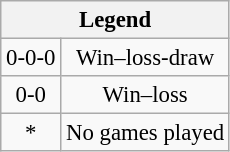<table class="wikitable" style="text-align: center; font-size:95%;">
<tr>
<th style="background-color: #F2F2F2; border: 1px solid #AAAAAA;" colspan="2">Legend</th>
</tr>
<tr style="text-align: center">
<td>0-0-0</td>
<td>Win–loss-draw</td>
</tr>
<tr align="center">
<td>0-0</td>
<td>Win–loss</td>
</tr>
<tr align="center">
<td>*</td>
<td>No games played</td>
</tr>
</table>
